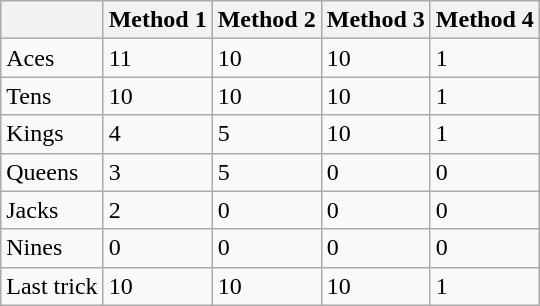<table class="wikitable">
<tr>
<th></th>
<th>Method 1</th>
<th>Method 2</th>
<th>Method 3</th>
<th>Method 4</th>
</tr>
<tr>
<td>Aces</td>
<td>11</td>
<td>10</td>
<td>10</td>
<td>1</td>
</tr>
<tr>
<td>Tens</td>
<td>10</td>
<td>10</td>
<td>10</td>
<td>1</td>
</tr>
<tr>
<td>Kings</td>
<td>4</td>
<td>5</td>
<td>10</td>
<td>1</td>
</tr>
<tr>
<td>Queens</td>
<td>3</td>
<td>5</td>
<td>0</td>
<td>0</td>
</tr>
<tr>
<td>Jacks</td>
<td>2</td>
<td>0</td>
<td>0</td>
<td>0</td>
</tr>
<tr>
<td>Nines</td>
<td>0</td>
<td>0</td>
<td>0</td>
<td>0</td>
</tr>
<tr>
<td>Last trick</td>
<td>10</td>
<td>10</td>
<td>10</td>
<td>1</td>
</tr>
</table>
